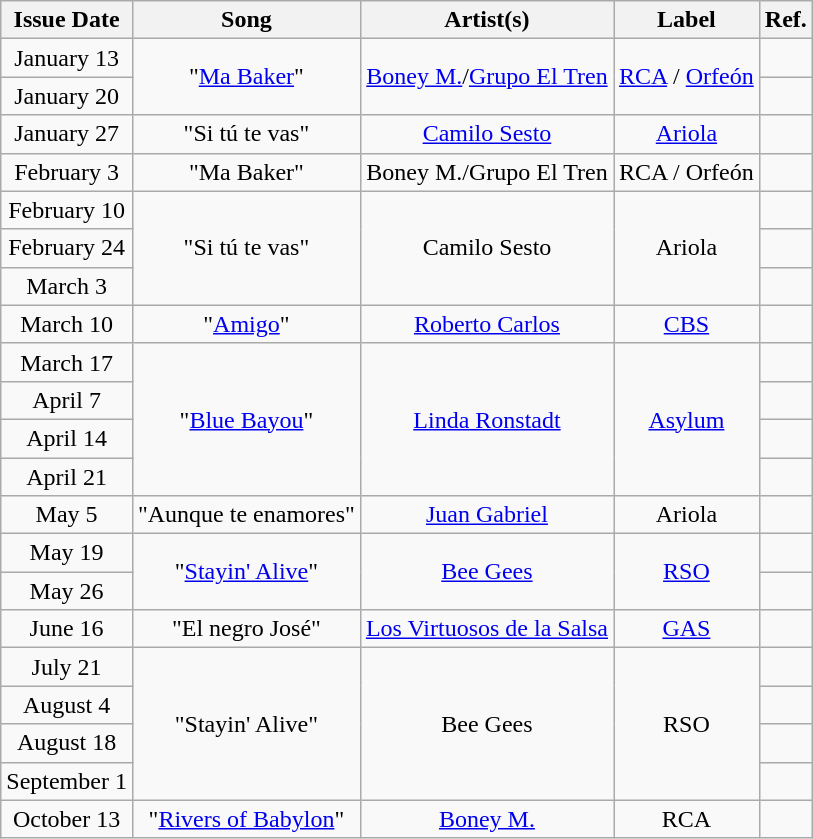<table class="wikitable plainrowheaders" style="text-align: center;">
<tr>
<th>Issue Date</th>
<th>Song</th>
<th>Artist(s)</th>
<th>Label</th>
<th>Ref.</th>
</tr>
<tr>
<td>January 13</td>
<td align="center" rowspan="2">"<a href='#'>Ma Baker</a>"</td>
<td align="center" rowspan="2"><a href='#'>Boney M.</a>/<a href='#'>Grupo El Tren</a></td>
<td align="center" rowspan="2"><a href='#'>RCA</a> / <a href='#'>Orfeón</a></td>
<td align="center" rowspan="1"></td>
</tr>
<tr>
<td>January 20</td>
<td align="center" rowspan="1"></td>
</tr>
<tr>
<td>January 27</td>
<td align="center">"Si tú te vas"</td>
<td align="center"><a href='#'>Camilo Sesto</a></td>
<td align="center"><a href='#'>Ariola</a></td>
<td align="center" rowspan="1"></td>
</tr>
<tr>
<td>February 3</td>
<td align="center">"Ma Baker"</td>
<td align="center">Boney M./Grupo El Tren</td>
<td align="center">RCA / Orfeón</td>
<td align="center" rowspan="1"></td>
</tr>
<tr>
<td>February 10</td>
<td align="center" rowspan="3">"Si tú te vas"</td>
<td align="center" rowspan="3">Camilo Sesto</td>
<td align="center" rowspan="3">Ariola</td>
<td align="center" rowspan="1"></td>
</tr>
<tr>
<td>February 24</td>
<td align="center" rowspan="1"></td>
</tr>
<tr>
<td>March 3</td>
<td align="center" rowspan="1"></td>
</tr>
<tr>
<td>March 10</td>
<td align="center">"<a href='#'>Amigo</a>"</td>
<td align="center"><a href='#'>Roberto Carlos</a></td>
<td align="center"><a href='#'>CBS</a></td>
<td align="center" rowspan="1"></td>
</tr>
<tr>
<td>March 17</td>
<td align="center" rowspan="4">"<a href='#'>Blue Bayou</a>"</td>
<td align="center" rowspan="4"><a href='#'>Linda Ronstadt</a></td>
<td align="center" rowspan="4"><a href='#'>Asylum</a></td>
<td align="center" rowspan="1"></td>
</tr>
<tr>
<td>April 7</td>
<td align="center" rowspan="1"></td>
</tr>
<tr>
<td>April 14</td>
<td align="center" rowspan="1"></td>
</tr>
<tr>
<td>April 21</td>
<td align="center" rowspan="1"></td>
</tr>
<tr>
<td>May 5</td>
<td align="center">"Aunque te enamores"</td>
<td align="center"><a href='#'>Juan Gabriel</a></td>
<td align="center">Ariola</td>
<td align="center" rowspan="1"></td>
</tr>
<tr>
<td>May 19</td>
<td align="center" rowspan="2">"<a href='#'>Stayin' Alive</a>"</td>
<td align="center" rowspan="2"><a href='#'>Bee Gees</a></td>
<td align="center" rowspan="2"><a href='#'>RSO</a></td>
<td align="center" rowspan="1"></td>
</tr>
<tr>
<td>May 26</td>
<td align="center" rowspan="1"></td>
</tr>
<tr>
<td>June 16</td>
<td align="center">"El negro José"</td>
<td align="center"><a href='#'>Los Virtuosos de la Salsa</a></td>
<td align="center"><a href='#'>GAS</a></td>
<td align="center" rowspan="1"></td>
</tr>
<tr>
<td>July 21</td>
<td align="center" rowspan="4">"Stayin' Alive"</td>
<td align="center" rowspan="4">Bee Gees</td>
<td align="center" rowspan="4">RSO</td>
<td align="center" rowspan="1"></td>
</tr>
<tr>
<td>August 4</td>
<td align="center" rowspan="1"></td>
</tr>
<tr>
<td>August 18</td>
<td align="center" rowspan="1"></td>
</tr>
<tr>
<td>September 1</td>
<td align="center" rowspan="1"></td>
</tr>
<tr>
<td>October 13</td>
<td>"<a href='#'>Rivers of Babylon</a>"</td>
<td><a href='#'>Boney M.</a></td>
<td>RCA</td>
<td align="center" rowspan="1"></td>
</tr>
</table>
